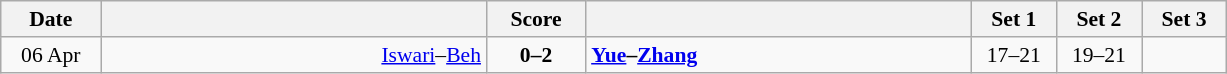<table class="wikitable" style="text-align: center; font-size:90% ">
<tr>
<th width="60">Date</th>
<th align="right" width="250"></th>
<th width="60">Score</th>
<th align="left" width="250"></th>
<th width="50">Set 1</th>
<th width="50">Set 2</th>
<th width="50">Set 3</th>
</tr>
<tr>
<td>06 Apr</td>
<td align=right><a href='#'>Iswari</a>–<a href='#'>Beh</a> </td>
<td align=center><strong>0–2</strong></td>
<td align=left><strong> <a href='#'>Yue</a>–<a href='#'>Zhang</a></strong></td>
<td>17–21</td>
<td>19–21</td>
<td></td>
</tr>
</table>
